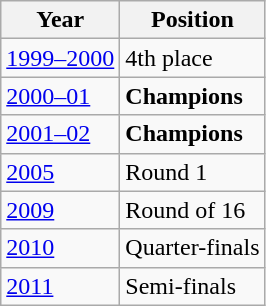<table class = "wikitable sortable">
<tr>
<th>Year</th>
<th>Position</th>
</tr>
<tr>
<td><a href='#'>1999–2000</a></td>
<td>4th place</td>
</tr>
<tr>
<td><a href='#'>2000–01</a></td>
<td><strong>Champions</strong></td>
</tr>
<tr>
<td><a href='#'>2001–02</a></td>
<td><strong>Champions</strong></td>
</tr>
<tr>
<td><a href='#'>2005</a></td>
<td>Round 1</td>
</tr>
<tr>
<td><a href='#'>2009</a></td>
<td>Round of 16</td>
</tr>
<tr>
<td><a href='#'>2010</a></td>
<td>Quarter-finals</td>
</tr>
<tr>
<td><a href='#'>2011</a></td>
<td>Semi-finals</td>
</tr>
</table>
